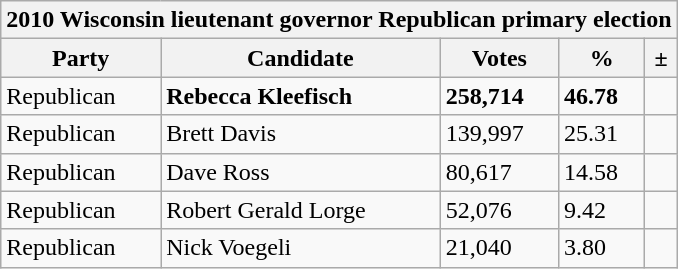<table class="wikitable">
<tr>
<th colspan="5">2010 Wisconsin lieutenant governor Republican primary election</th>
</tr>
<tr>
<th>Party</th>
<th>Candidate</th>
<th>Votes</th>
<th>%</th>
<th>±</th>
</tr>
<tr>
<td>Republican</td>
<td><strong>Rebecca Kleefisch</strong></td>
<td><strong>258,714</strong></td>
<td><strong>46.78</strong></td>
<td></td>
</tr>
<tr>
<td>Republican</td>
<td>Brett Davis</td>
<td>139,997</td>
<td>25.31</td>
<td></td>
</tr>
<tr>
<td>Republican</td>
<td>Dave Ross</td>
<td>80,617</td>
<td>14.58</td>
<td></td>
</tr>
<tr>
<td>Republican</td>
<td>Robert Gerald Lorge</td>
<td>52,076</td>
<td>9.42</td>
<td></td>
</tr>
<tr>
<td>Republican</td>
<td>Nick Voegeli</td>
<td>21,040</td>
<td>3.80</td>
<td></td>
</tr>
</table>
